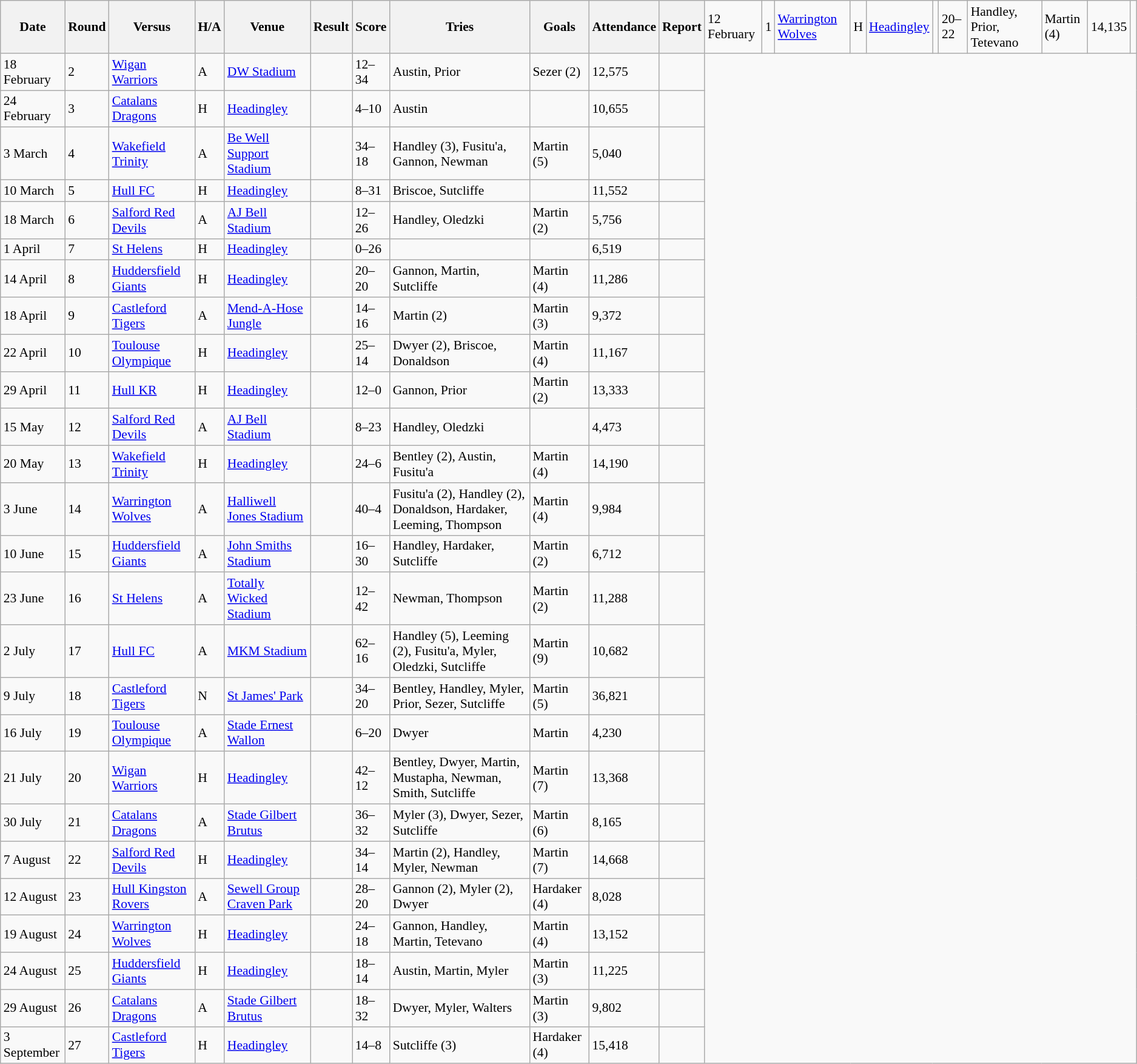<table class="wikitable defaultleft col2center col4center col7center col10right" style="font-size:90%;">
<tr>
<th>Date</th>
<th>Round</th>
<th>Versus</th>
<th>H/A</th>
<th>Venue</th>
<th>Result</th>
<th>Score</th>
<th>Tries</th>
<th>Goals</th>
<th>Attendance</th>
<th>Report</th>
<td>12 February</td>
<td>1</td>
<td> <a href='#'>Warrington Wolves</a></td>
<td>H</td>
<td><a href='#'>Headingley</a></td>
<td></td>
<td>20–22</td>
<td>Handley, Prior, Tetevano</td>
<td>Martin (4)</td>
<td>14,135</td>
<td></td>
</tr>
<tr>
<td>18 February</td>
<td>2</td>
<td> <a href='#'>Wigan Warriors</a></td>
<td>A</td>
<td><a href='#'>DW Stadium</a></td>
<td></td>
<td>12–34</td>
<td>Austin, Prior</td>
<td>Sezer (2)</td>
<td>12,575</td>
<td></td>
</tr>
<tr>
<td>24 February</td>
<td>3</td>
<td> <a href='#'>Catalans Dragons</a></td>
<td>H</td>
<td><a href='#'>Headingley</a></td>
<td></td>
<td>4–10</td>
<td>Austin</td>
<td></td>
<td>10,655</td>
<td></td>
</tr>
<tr>
<td>3 March</td>
<td>4</td>
<td> <a href='#'>Wakefield Trinity</a></td>
<td>A</td>
<td><a href='#'>Be Well Support Stadium</a></td>
<td></td>
<td>34–18</td>
<td>Handley (3), Fusitu'a, Gannon, Newman</td>
<td>Martin (5)</td>
<td>5,040</td>
<td></td>
</tr>
<tr>
<td>10 March</td>
<td>5</td>
<td> <a href='#'>Hull FC</a></td>
<td>H</td>
<td><a href='#'>Headingley</a></td>
<td></td>
<td>8–31</td>
<td>Briscoe, Sutcliffe</td>
<td></td>
<td>11,552</td>
<td></td>
</tr>
<tr>
<td>18 March</td>
<td>6</td>
<td> <a href='#'>Salford Red Devils</a></td>
<td>A</td>
<td><a href='#'>AJ Bell Stadium</a></td>
<td></td>
<td>12–26</td>
<td>Handley, Oledzki</td>
<td>Martin (2)</td>
<td>5,756</td>
<td></td>
</tr>
<tr>
<td>1 April</td>
<td>7</td>
<td> <a href='#'>St Helens</a></td>
<td>H</td>
<td><a href='#'>Headingley</a></td>
<td></td>
<td>0–26</td>
<td></td>
<td></td>
<td>6,519</td>
<td></td>
</tr>
<tr>
<td>14 April</td>
<td>8</td>
<td> <a href='#'>Huddersfield Giants</a></td>
<td>H</td>
<td><a href='#'>Headingley</a></td>
<td></td>
<td>20–20</td>
<td>Gannon, Martin, Sutcliffe</td>
<td>Martin (4)</td>
<td>11,286</td>
<td></td>
</tr>
<tr>
<td>18 April</td>
<td>9</td>
<td> <a href='#'>Castleford Tigers</a></td>
<td>A</td>
<td><a href='#'>Mend-A-Hose Jungle</a></td>
<td></td>
<td>14–16</td>
<td>Martin (2)</td>
<td>Martin (3)</td>
<td>9,372</td>
<td></td>
</tr>
<tr>
<td>22 April</td>
<td>10</td>
<td> <a href='#'>Toulouse Olympique</a></td>
<td>H</td>
<td><a href='#'>Headingley</a></td>
<td></td>
<td>25–14</td>
<td>Dwyer (2), Briscoe, Donaldson</td>
<td>Martin (4)</td>
<td>11,167</td>
<td></td>
</tr>
<tr>
<td>29 April</td>
<td>11</td>
<td> <a href='#'>Hull KR</a></td>
<td>H</td>
<td><a href='#'>Headingley</a></td>
<td></td>
<td>12–0</td>
<td>Gannon, Prior</td>
<td>Martin (2)</td>
<td>13,333</td>
<td></td>
</tr>
<tr>
<td>15 May</td>
<td>12</td>
<td> <a href='#'>Salford Red Devils</a></td>
<td>A</td>
<td><a href='#'>AJ Bell Stadium</a></td>
<td></td>
<td>8–23</td>
<td>Handley, Oledzki</td>
<td></td>
<td>4,473</td>
<td></td>
</tr>
<tr>
<td>20 May</td>
<td>13</td>
<td> <a href='#'>Wakefield Trinity</a></td>
<td>H</td>
<td><a href='#'>Headingley</a></td>
<td></td>
<td>24–6</td>
<td>Bentley (2), Austin, Fusitu'a</td>
<td>Martin (4)</td>
<td>14,190</td>
<td></td>
</tr>
<tr>
<td>3 June</td>
<td>14</td>
<td> <a href='#'>Warrington Wolves</a></td>
<td>A</td>
<td><a href='#'>Halliwell Jones Stadium</a></td>
<td></td>
<td>40–4</td>
<td>Fusitu'a (2), Handley (2), Donaldson, Hardaker, Leeming, Thompson</td>
<td>Martin (4)</td>
<td>9,984</td>
<td></td>
</tr>
<tr>
<td>10 June</td>
<td>15</td>
<td> <a href='#'>Huddersfield Giants</a></td>
<td>A</td>
<td><a href='#'>John Smiths Stadium</a></td>
<td></td>
<td>16–30</td>
<td>Handley, Hardaker, Sutcliffe</td>
<td>Martin (2)</td>
<td>6,712</td>
<td></td>
</tr>
<tr>
<td>23 June</td>
<td>16</td>
<td> <a href='#'>St Helens</a></td>
<td>A</td>
<td><a href='#'>Totally Wicked Stadium</a></td>
<td></td>
<td>12–42</td>
<td>Newman, Thompson</td>
<td>Martin (2)</td>
<td>11,288</td>
<td></td>
</tr>
<tr>
<td>2 July</td>
<td>17</td>
<td> <a href='#'>Hull FC</a></td>
<td>A</td>
<td><a href='#'>MKM Stadium</a></td>
<td></td>
<td>62–16</td>
<td>Handley (5), Leeming (2), Fusitu'a, Myler, Oledzki, Sutcliffe</td>
<td>Martin (9)</td>
<td>10,682</td>
<td></td>
</tr>
<tr>
<td>9 July</td>
<td>18</td>
<td> <a href='#'>Castleford Tigers</a></td>
<td>N</td>
<td><a href='#'>St James' Park</a></td>
<td></td>
<td>34–20</td>
<td>Bentley, Handley, Myler, Prior, Sezer, Sutcliffe</td>
<td>Martin (5)</td>
<td>36,821</td>
<td></td>
</tr>
<tr>
<td>16 July</td>
<td>19</td>
<td> <a href='#'>Toulouse Olympique</a></td>
<td>A</td>
<td><a href='#'>Stade Ernest Wallon</a></td>
<td></td>
<td>6–20</td>
<td>Dwyer</td>
<td>Martin</td>
<td>4,230</td>
<td></td>
</tr>
<tr>
<td>21 July</td>
<td>20</td>
<td> <a href='#'>Wigan Warriors</a></td>
<td>H</td>
<td><a href='#'>Headingley</a></td>
<td></td>
<td>42–12</td>
<td>Bentley, Dwyer, Martin, Mustapha, Newman, Smith, Sutcliffe</td>
<td>Martin (7)</td>
<td>13,368</td>
<td></td>
</tr>
<tr>
<td>30 July</td>
<td>21</td>
<td> <a href='#'>Catalans Dragons</a></td>
<td>A</td>
<td><a href='#'>Stade Gilbert Brutus</a></td>
<td></td>
<td>36–32</td>
<td>Myler (3), Dwyer, Sezer, Sutcliffe</td>
<td>Martin (6)</td>
<td>8,165</td>
<td></td>
</tr>
<tr>
<td>7 August</td>
<td>22</td>
<td> <a href='#'>Salford Red Devils</a></td>
<td>H</td>
<td><a href='#'>Headingley</a></td>
<td></td>
<td>34–14</td>
<td>Martin (2), Handley, Myler, Newman</td>
<td>Martin (7)</td>
<td>14,668</td>
<td></td>
</tr>
<tr>
<td>12 August</td>
<td>23</td>
<td> <a href='#'>Hull Kingston Rovers</a></td>
<td>A</td>
<td><a href='#'>Sewell Group Craven Park</a></td>
<td></td>
<td>28–20</td>
<td>Gannon (2), Myler (2), Dwyer</td>
<td>Hardaker (4)</td>
<td>8,028</td>
<td></td>
</tr>
<tr>
<td>19 August</td>
<td>24</td>
<td> <a href='#'>Warrington Wolves</a></td>
<td>H</td>
<td><a href='#'>Headingley</a></td>
<td></td>
<td>24–18</td>
<td>Gannon, Handley, Martin, Tetevano</td>
<td>Martin (4)</td>
<td>13,152</td>
<td></td>
</tr>
<tr>
<td>24 August</td>
<td>25</td>
<td> <a href='#'>Huddersfield Giants</a></td>
<td>H</td>
<td><a href='#'>Headingley</a></td>
<td></td>
<td>18–14</td>
<td>Austin, Martin, Myler</td>
<td>Martin (3)</td>
<td>11,225</td>
<td></td>
</tr>
<tr>
<td>29 August</td>
<td>26</td>
<td> <a href='#'>Catalans Dragons</a></td>
<td>A</td>
<td><a href='#'>Stade Gilbert Brutus</a></td>
<td></td>
<td>18–32</td>
<td>Dwyer, Myler, Walters</td>
<td>Martin (3)</td>
<td>9,802</td>
<td></td>
</tr>
<tr>
<td>3 September</td>
<td>27</td>
<td> <a href='#'>Castleford Tigers</a></td>
<td>H</td>
<td><a href='#'>Headingley</a></td>
<td></td>
<td>14–8</td>
<td>Sutcliffe (3)</td>
<td>Hardaker (4)</td>
<td>15,418</td>
<td></td>
</tr>
</table>
